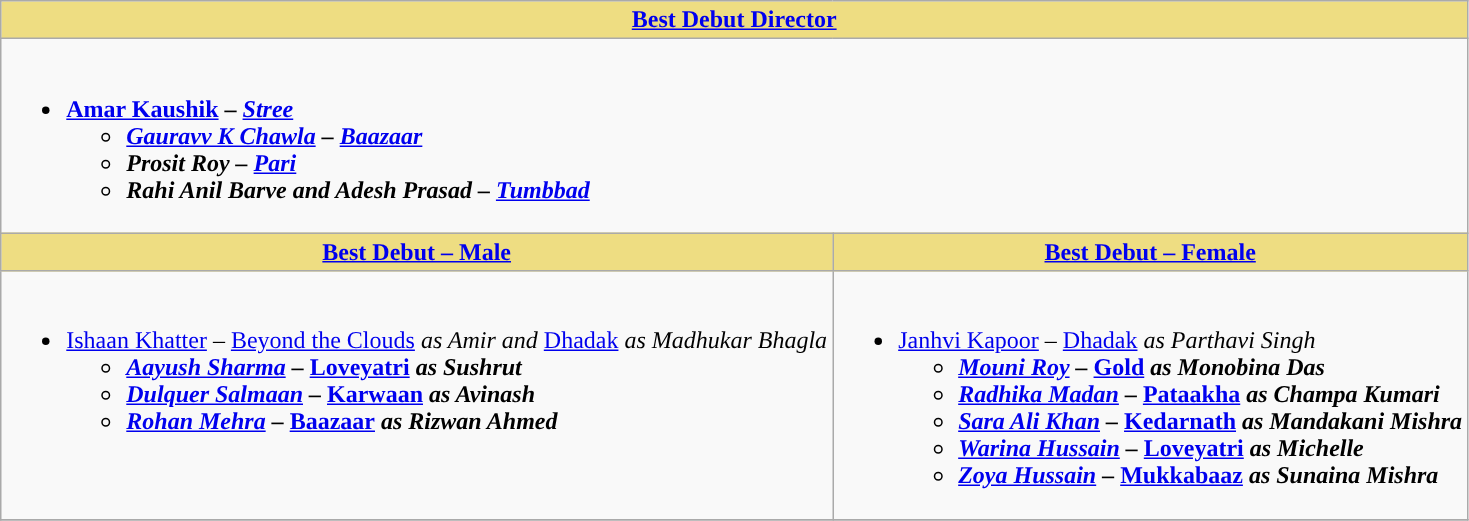<table class="wikitable">
<tr>
<th style="background:#EEDD82;" text-align:center;" colspan="2"><a href='#'>Best Debut Director</a></th>
</tr>
<tr>
<td valign="top" colspan="2"><br><ul><li><strong><a href='#'>Amar Kaushik</a> – <em><a href='#'>Stree</a><strong><em><ul><li><a href='#'>Gauravv K Chawla</a> – </em><a href='#'>Baazaar</a><em></li><li>Prosit Roy – </em><a href='#'>Pari</a><em></li><li>Rahi Anil Barve and Adesh Prasad – </em><a href='#'>Tumbbad</a><em></li></ul></li></ul></td>
</tr>
<tr>
<th style="background:#EEDD82;"><a href='#'>Best Debut – Male</a></th>
<th style="background:#EEDD82;"><a href='#'>Best Debut – Female</a></th>
</tr>
<tr>
<td valign="top"><br><ul><li></strong><a href='#'>Ishaan Khatter</a> – </em><a href='#'>Beyond the Clouds</a><em> as Amir and </em><a href='#'>Dhadak</a><em> as Madhukar Bhagla<strong><ul><li><a href='#'>Aayush Sharma</a> – </em><a href='#'>Loveyatri</a><em> as Sushrut</li><li><a href='#'>Dulquer Salmaan</a> – </em><a href='#'>Karwaan</a><em> as Avinash</li><li><a href='#'>Rohan Mehra</a> – </em><a href='#'>Baazaar</a><em> as Rizwan Ahmed</li></ul></li></ul></td>
<td valign="top"><br><ul><li></strong><a href='#'>Janhvi Kapoor</a> – </em><a href='#'>Dhadak</a><em> as Parthavi Singh<strong><ul><li><a href='#'>Mouni Roy</a> – </em><a href='#'>Gold</a><em> as Monobina Das</li><li><a href='#'>Radhika Madan</a> – </em><a href='#'>Pataakha</a><em> as  Champa Kumari</li><li><a href='#'>Sara Ali Khan</a> – </em><a href='#'>Kedarnath</a><em> as Mandakani Mishra</li><li><a href='#'>Warina Hussain</a> – </em><a href='#'>Loveyatri</a><em> as Michelle</li><li><a href='#'>Zoya Hussain</a> – </em><a href='#'>Mukkabaaz</a><em> as Sunaina Mishra</li></ul></li></ul></td>
</tr>
<tr>
</tr>
</table>
